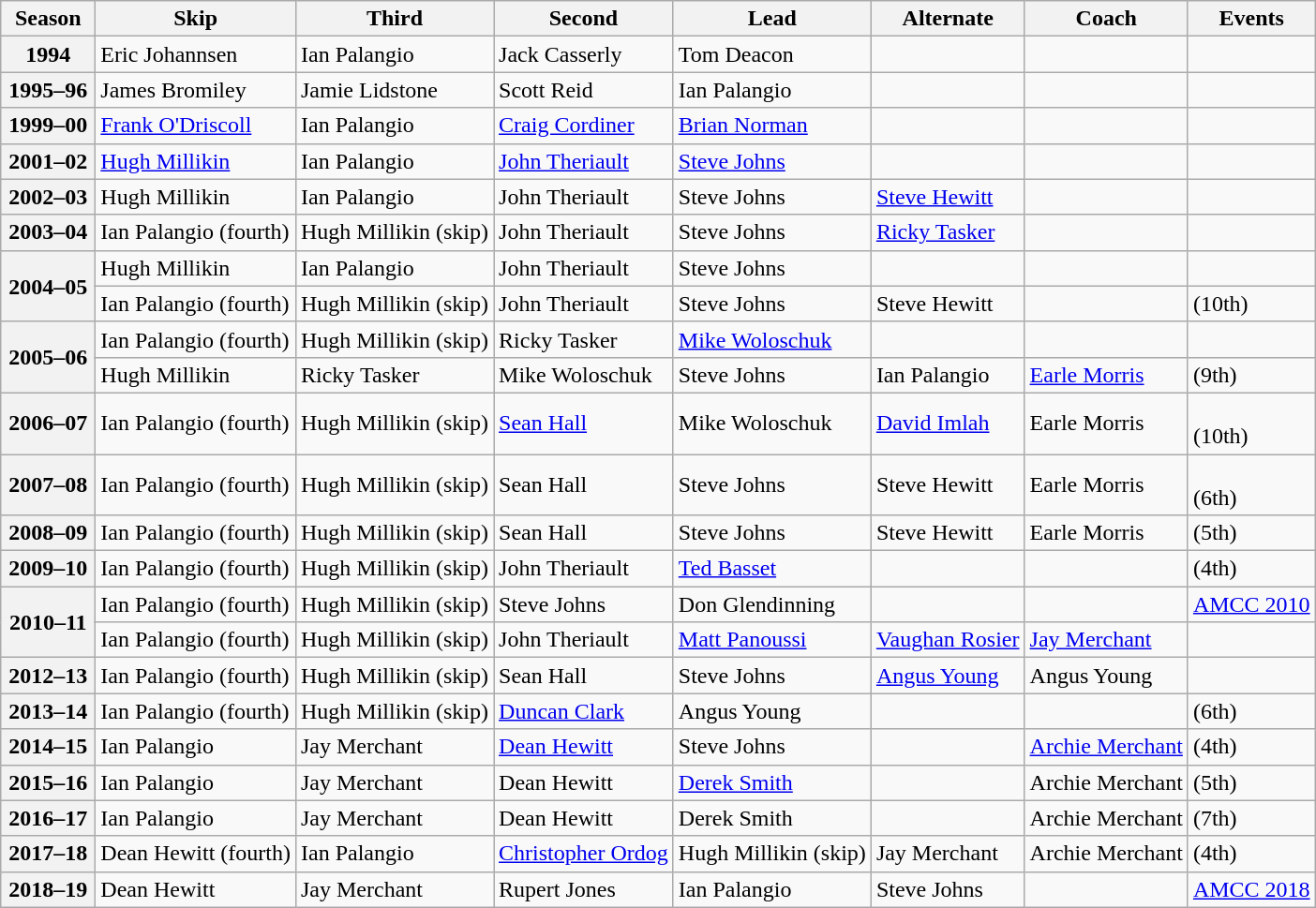<table class="wikitable">
<tr>
<th scope="col" width=60>Season</th>
<th scope="col">Skip</th>
<th scope="col">Third</th>
<th scope="col">Second</th>
<th scope="col">Lead</th>
<th scope="col">Alternate</th>
<th scope="col">Coach</th>
<th scope="col">Events</th>
</tr>
<tr>
<th scope="row">1994</th>
<td>Eric Johannsen</td>
<td>Ian Palangio</td>
<td>Jack Casserly</td>
<td>Tom Deacon</td>
<td></td>
<td></td>
<td></td>
</tr>
<tr>
<th scope="row">1995–96</th>
<td>James Bromiley</td>
<td>Jamie Lidstone</td>
<td>Scott Reid</td>
<td>Ian Palangio</td>
<td></td>
<td></td>
<td></td>
</tr>
<tr>
<th scope="row">1999–00</th>
<td><a href='#'>Frank O'Driscoll</a></td>
<td>Ian Palangio</td>
<td><a href='#'>Craig Cordiner</a></td>
<td><a href='#'>Brian Norman</a></td>
<td></td>
<td></td>
<td></td>
</tr>
<tr>
<th scope="row">2001–02</th>
<td><a href='#'>Hugh Millikin</a></td>
<td>Ian Palangio</td>
<td><a href='#'>John Theriault</a></td>
<td><a href='#'>Steve Johns</a></td>
<td></td>
<td></td>
<td> </td>
</tr>
<tr>
<th scope="row">2002–03</th>
<td>Hugh Millikin</td>
<td>Ian Palangio</td>
<td>John Theriault</td>
<td>Steve Johns</td>
<td><a href='#'>Steve Hewitt</a></td>
<td></td>
<td> </td>
</tr>
<tr>
<th scope="row">2003–04</th>
<td>Ian Palangio (fourth)</td>
<td>Hugh Millikin (skip)</td>
<td>John Theriault</td>
<td>Steve Johns</td>
<td><a href='#'>Ricky Tasker</a></td>
<td></td>
<td> </td>
</tr>
<tr>
<th scope="row" rowspan=2>2004–05</th>
<td>Hugh Millikin</td>
<td>Ian Palangio</td>
<td>John Theriault</td>
<td>Steve Johns</td>
<td></td>
<td></td>
<td> </td>
</tr>
<tr>
<td>Ian Palangio (fourth)</td>
<td>Hugh Millikin (skip)</td>
<td>John Theriault</td>
<td>Steve Johns</td>
<td>Steve Hewitt</td>
<td></td>
<td> (10th)</td>
</tr>
<tr>
<th scope="row" rowspan=2>2005–06</th>
<td>Ian Palangio (fourth)</td>
<td>Hugh Millikin (skip)</td>
<td>Ricky Tasker</td>
<td><a href='#'>Mike Woloschuk</a></td>
<td></td>
<td></td>
<td> </td>
</tr>
<tr>
<td>Hugh Millikin</td>
<td>Ricky Tasker</td>
<td>Mike Woloschuk</td>
<td>Steve Johns</td>
<td>Ian Palangio</td>
<td><a href='#'>Earle Morris</a></td>
<td> (9th)</td>
</tr>
<tr>
<th scope="row">2006–07</th>
<td>Ian Palangio (fourth)</td>
<td>Hugh Millikin (skip)</td>
<td><a href='#'>Sean Hall</a></td>
<td>Mike Woloschuk</td>
<td><a href='#'>David Imlah</a></td>
<td>Earle Morris</td>
<td> <br> (10th)</td>
</tr>
<tr>
<th scope="row">2007–08</th>
<td>Ian Palangio (fourth)</td>
<td>Hugh Millikin (skip)</td>
<td>Sean Hall</td>
<td>Steve Johns</td>
<td>Steve Hewitt</td>
<td>Earle Morris</td>
<td> <br> (6th)</td>
</tr>
<tr>
<th scope="row">2008–09</th>
<td>Ian Palangio (fourth)</td>
<td>Hugh Millikin (skip)</td>
<td>Sean Hall</td>
<td>Steve Johns</td>
<td>Steve Hewitt</td>
<td>Earle Morris</td>
<td> (5th)</td>
</tr>
<tr>
<th scope="row">2009–10</th>
<td>Ian Palangio (fourth)</td>
<td>Hugh Millikin (skip)</td>
<td>John Theriault</td>
<td><a href='#'>Ted Basset</a></td>
<td></td>
<td></td>
<td> (4th)</td>
</tr>
<tr>
<th scope="row" rowspan=2>2010–11</th>
<td>Ian Palangio (fourth)</td>
<td>Hugh Millikin (skip)</td>
<td>Steve Johns</td>
<td>Don Glendinning</td>
<td></td>
<td></td>
<td><a href='#'>AMCC 2010</a> </td>
</tr>
<tr>
<td>Ian Palangio (fourth)</td>
<td>Hugh Millikin (skip)</td>
<td>John Theriault</td>
<td><a href='#'>Matt Panoussi</a></td>
<td><a href='#'>Vaughan Rosier</a></td>
<td><a href='#'>Jay Merchant</a></td>
<td> </td>
</tr>
<tr>
<th scope="row">2012–13</th>
<td>Ian Palangio (fourth)</td>
<td>Hugh Millikin (skip)</td>
<td>Sean Hall</td>
<td>Steve Johns</td>
<td><a href='#'>Angus Young</a></td>
<td>Angus Young</td>
<td> </td>
</tr>
<tr>
<th scope="row">2013–14</th>
<td>Ian Palangio (fourth)</td>
<td>Hugh Millikin (skip)</td>
<td><a href='#'>Duncan Clark</a></td>
<td>Angus Young</td>
<td></td>
<td></td>
<td> (6th)</td>
</tr>
<tr>
<th scope="row">2014–15</th>
<td>Ian Palangio</td>
<td>Jay Merchant</td>
<td><a href='#'>Dean Hewitt</a></td>
<td>Steve Johns</td>
<td></td>
<td><a href='#'>Archie Merchant</a></td>
<td> (4th)</td>
</tr>
<tr>
<th scope="row">2015–16</th>
<td>Ian Palangio</td>
<td>Jay Merchant</td>
<td>Dean Hewitt</td>
<td><a href='#'>Derek Smith</a></td>
<td></td>
<td>Archie Merchant</td>
<td> (5th)</td>
</tr>
<tr>
<th scope="row">2016–17</th>
<td>Ian Palangio</td>
<td>Jay Merchant</td>
<td>Dean Hewitt</td>
<td>Derek Smith</td>
<td></td>
<td>Archie Merchant</td>
<td> (7th)</td>
</tr>
<tr>
<th scope="row">2017–18</th>
<td>Dean Hewitt (fourth)</td>
<td>Ian Palangio</td>
<td><a href='#'>Christopher Ordog</a></td>
<td>Hugh Millikin (skip)</td>
<td>Jay Merchant</td>
<td>Archie Merchant</td>
<td> (4th)</td>
</tr>
<tr>
<th scope="row">2018–19</th>
<td>Dean Hewitt</td>
<td>Jay Merchant</td>
<td>Rupert Jones</td>
<td>Ian Palangio</td>
<td>Steve Johns</td>
<td></td>
<td><a href='#'>AMCC 2018</a> </td>
</tr>
</table>
